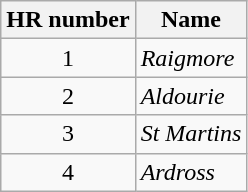<table class="wikitable">
<tr>
<th>HR number</th>
<th>Name</th>
</tr>
<tr>
<td style="text-align: center;">1</td>
<td><em>Raigmore</em></td>
</tr>
<tr>
<td style="text-align: center;">2</td>
<td><em>Aldourie</em></td>
</tr>
<tr>
<td style="text-align: center;">3</td>
<td><em>St Martins</em></td>
</tr>
<tr>
<td style="text-align: center;">4</td>
<td><em>Ardross</em></td>
</tr>
</table>
